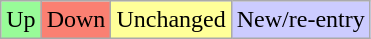<table class="wikitable">
<tr>
<td bgcolor="#98fb98">Up</td>
<td bgcolor="#fa8072">Down</td>
<td bgcolor="#ffff99">Unchanged</td>
<td bgcolor="#CCCCFF">New/re-entry</td>
</tr>
</table>
